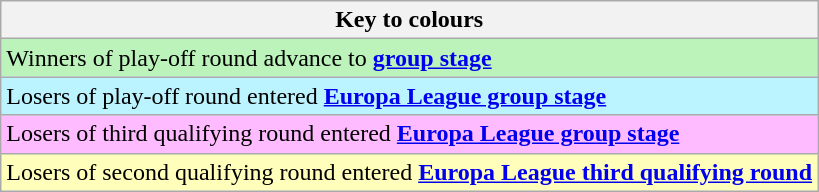<table class="wikitable">
<tr>
<th>Key to colours</th>
</tr>
<tr bgcolor=#BBF3BB>
<td>Winners of play-off round advance to <strong><a href='#'>group stage</a></strong></td>
</tr>
<tr bgcolor=#BBF3FF>
<td>Losers of play-off round entered <strong><a href='#'>Europa League group stage</a></strong></td>
</tr>
<tr bgcolor=#FFBBFF>
<td>Losers of third qualifying round entered <strong><a href='#'>Europa League group stage</a></strong></td>
</tr>
<tr bgcolor=#FFFFBB>
<td>Losers of second qualifying round entered <strong><a href='#'>Europa League third qualifying round</a></strong></td>
</tr>
</table>
